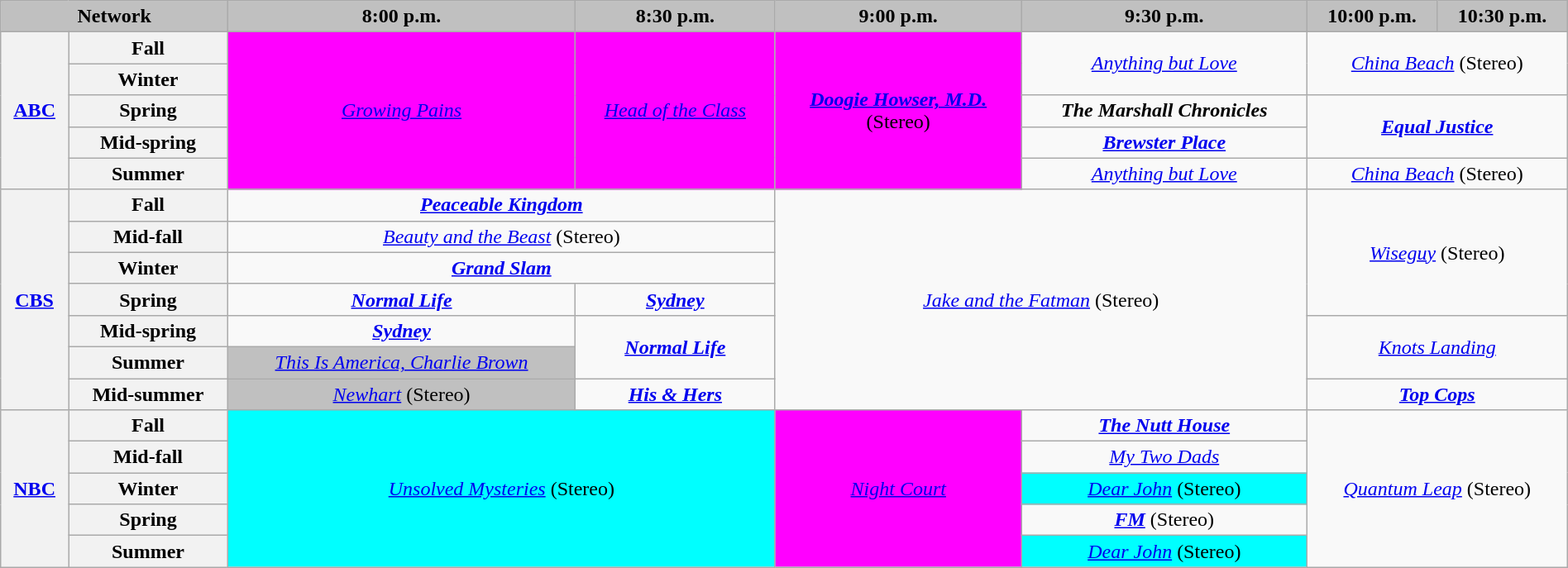<table class="wikitable" style="width:100%;margin-right:0;text-align:center">
<tr>
<th colspan="2" style="background-color:#C0C0C0;text-align:center">Network</th>
<th style="background-color:#C0C0C0;text-align:center">8:00 p.m.</th>
<th style="background-color:#C0C0C0;text-align:center">8:30 p.m.</th>
<th style="background-color:#C0C0C0;text-align:center">9:00 p.m.</th>
<th style="background-color:#C0C0C0;text-align:center">9:30 p.m.</th>
<th style="background-color:#C0C0C0;text-align:center">10:00 p.m.</th>
<th style="background-color:#C0C0C0;text-align:center">10:30 p.m.</th>
</tr>
<tr>
<th rowspan="5"><a href='#'>ABC</a></th>
<th>Fall</th>
<td rowspan="5" bgcolor="#FF00FF"><em><a href='#'>Growing Pains</a></em> </td>
<td rowspan="5" bgcolor="#FF00FF"><em><a href='#'>Head of the Class</a></em> </td>
<td bgcolor="#FF00FF" rowspan="5"><strong><em><a href='#'>Doogie Howser, M.D.</a></em></strong><br>(Stereo) </td>
<td rowspan="2"><em><a href='#'>Anything but Love</a></em></td>
<td colspan="2" rowspan="2"><em><a href='#'>China Beach</a></em> (Stereo)</td>
</tr>
<tr>
<th>Winter</th>
</tr>
<tr>
<th>Spring</th>
<td><strong><em>The Marshall Chronicles</em></strong></td>
<td rowspan="2" colspan="2"><strong><em><a href='#'>Equal Justice</a></em></strong></td>
</tr>
<tr>
<th>Mid-spring</th>
<td><strong><em><a href='#'>Brewster Place</a></em></strong></td>
</tr>
<tr>
<th>Summer</th>
<td><em><a href='#'>Anything but Love</a></em></td>
<td colspan="2"><em><a href='#'>China Beach</a></em> (Stereo)</td>
</tr>
<tr>
<th rowspan="7"><a href='#'>CBS</a></th>
<th>Fall</th>
<td colspan="2"><strong><em><a href='#'>Peaceable Kingdom</a></em></strong></td>
<td colspan="2" rowspan="7"><em><a href='#'>Jake and the Fatman</a></em> (Stereo)</td>
<td colspan="2" rowspan="4"><em><a href='#'>Wiseguy</a></em> (Stereo)</td>
</tr>
<tr>
<th>Mid-fall</th>
<td colspan="2"><em><a href='#'>Beauty and the Beast</a></em> (Stereo)</td>
</tr>
<tr>
<th>Winter</th>
<td colspan="2"><strong><em><a href='#'>Grand Slam</a></em></strong></td>
</tr>
<tr>
<th>Spring</th>
<td><strong><em><a href='#'>Normal Life</a></em></strong></td>
<td><strong><em><a href='#'>Sydney</a></em></strong></td>
</tr>
<tr>
<th>Mid-spring</th>
<td><strong><em><a href='#'>Sydney</a></em></strong></td>
<td rowspan="2"><strong><em><a href='#'>Normal Life</a></em></strong></td>
<td colspan="2" rowspan="2"><em><a href='#'>Knots Landing</a></em></td>
</tr>
<tr>
<th>Summer</th>
<td style="background:#C0C0C0;"><em><a href='#'>This Is America, Charlie Brown</a></em> </td>
</tr>
<tr>
<th>Mid-summer</th>
<td style="background:#C0C0C0;"><em><a href='#'>Newhart</a></em> (Stereo) </td>
<td><strong><em><a href='#'>His & Hers</a></em></strong></td>
<td colspan="2"><strong><em><a href='#'>Top Cops</a></em></strong></td>
</tr>
<tr>
<th rowspan="5"><a href='#'>NBC</a></th>
<th>Fall</th>
<td style="background:#00FFFF;" colspan="2" rowspan="5"><em><a href='#'>Unsolved Mysteries</a></em> (Stereo) </td>
<td style="background:#FF00FF;" rowspan="5"><em><a href='#'>Night Court</a></em> </td>
<td><strong><em><a href='#'>The Nutt House</a></em></strong></td>
<td colspan="2" rowspan="5"><em><a href='#'>Quantum Leap</a></em> (Stereo)</td>
</tr>
<tr>
<th>Mid-fall</th>
<td><em><a href='#'>My Two Dads</a></em></td>
</tr>
<tr>
<th>Winter</th>
<td style="background:#00FFFF;"><em><a href='#'>Dear John</a></em> (Stereo) </td>
</tr>
<tr>
<th>Spring</th>
<td><strong><em><a href='#'>FM</a></em></strong> (Stereo)</td>
</tr>
<tr>
<th>Summer</th>
<td style="background:#00FFFF;"><em><a href='#'>Dear John</a></em> (Stereo) </td>
</tr>
</table>
